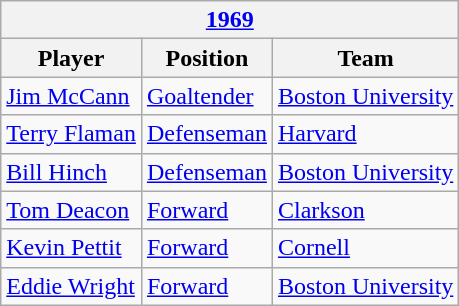<table class="wikitable">
<tr>
<th colspan=3><a href='#'>1969</a></th>
</tr>
<tr>
<th>Player</th>
<th>Position</th>
<th>Team</th>
</tr>
<tr>
<td><a href='#'>Jim McCann</a></td>
<td><a href='#'>Goaltender</a></td>
<td><a href='#'>Boston University</a></td>
</tr>
<tr>
<td><a href='#'>Terry Flaman</a></td>
<td><a href='#'>Defenseman</a></td>
<td><a href='#'>Harvard</a></td>
</tr>
<tr>
<td><a href='#'>Bill Hinch</a></td>
<td><a href='#'>Defenseman</a></td>
<td><a href='#'>Boston University</a></td>
</tr>
<tr>
<td><a href='#'>Tom Deacon</a></td>
<td><a href='#'>Forward</a></td>
<td><a href='#'>Clarkson</a></td>
</tr>
<tr>
<td><a href='#'>Kevin Pettit</a></td>
<td><a href='#'>Forward</a></td>
<td><a href='#'>Cornell</a></td>
</tr>
<tr>
<td><a href='#'>Eddie Wright</a></td>
<td><a href='#'>Forward</a></td>
<td><a href='#'>Boston University</a></td>
</tr>
</table>
